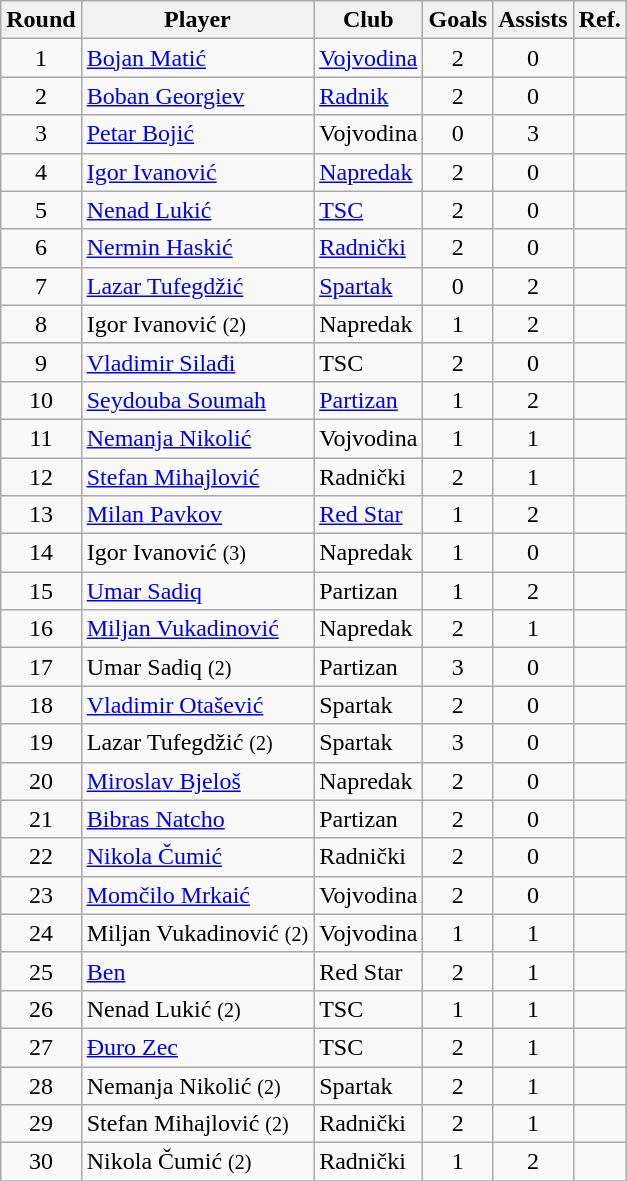<table class="wikitable">
<tr>
<th>Round</th>
<th>Player</th>
<th>Club</th>
<th>Goals</th>
<th>Assists</th>
<th>Ref.</th>
</tr>
<tr>
<td style="text-align:center">1</td>
<td> <a href='#'>Bojan Matić</a></td>
<td><a href='#'>Vojvodina</a></td>
<td style="text-align:center">2</td>
<td style="text-align:center">0</td>
<td style="text-align:center"></td>
</tr>
<tr>
<td style="text-align:center">2</td>
<td> <a href='#'>Boban Georgiev</a></td>
<td><a href='#'>Radnik</a></td>
<td style="text-align:center">2</td>
<td style="text-align:center">0</td>
<td style="text-align:center"></td>
</tr>
<tr>
<td style="text-align:center">3</td>
<td> <a href='#'>Petar Bojić</a></td>
<td>Vojvodina</td>
<td style="text-align:center">0</td>
<td style="text-align:center">3</td>
<td style="text-align:center"></td>
</tr>
<tr>
<td style="text-align:center">4</td>
<td> <a href='#'>Igor Ivanović</a></td>
<td><a href='#'>Napredak</a></td>
<td style="text-align:center">2</td>
<td style="text-align:center">0</td>
<td style="text-align:center"></td>
</tr>
<tr>
<td style="text-align:center">5</td>
<td> <a href='#'>Nenad Lukić</a></td>
<td><a href='#'>TSC</a></td>
<td style="text-align:center">2</td>
<td style="text-align:center">0</td>
<td style="text-align:center"></td>
</tr>
<tr>
<td style="text-align:center">6</td>
<td> <a href='#'>Nermin Haskić</a></td>
<td><a href='#'>Radnički</a></td>
<td style="text-align:center">2</td>
<td style="text-align:center">0</td>
<td style="text-align:center"></td>
</tr>
<tr>
<td style="text-align:center">7</td>
<td> <a href='#'>Lazar Tufegdžić</a></td>
<td><a href='#'>Spartak</a></td>
<td style="text-align:center">0</td>
<td style="text-align:center">2</td>
<td style="text-align:center"></td>
</tr>
<tr>
<td style="text-align:center">8</td>
<td> Igor Ivanović <small>(2)</small></td>
<td>Napredak</td>
<td style="text-align:center">1</td>
<td style="text-align:center">2</td>
<td style="text-align:center"></td>
</tr>
<tr>
<td style="text-align:center">9</td>
<td> <a href='#'>Vladimir Silađi</a></td>
<td>TSC</td>
<td style="text-align:center">2</td>
<td style="text-align:center">0</td>
<td style="text-align:center"></td>
</tr>
<tr>
<td style="text-align:center">10</td>
<td> <a href='#'>Seydouba Soumah</a></td>
<td><a href='#'>Partizan</a></td>
<td style="text-align:center">1</td>
<td style="text-align:center">2</td>
<td style="text-align:center"></td>
</tr>
<tr>
<td style="text-align:center">11</td>
<td> <a href='#'>Nemanja Nikolić</a></td>
<td>Vojvodina</td>
<td style="text-align:center">1</td>
<td style="text-align:center">1</td>
<td style="text-align:center"></td>
</tr>
<tr>
<td style="text-align:center">12</td>
<td> <a href='#'>Stefan Mihajlović</a></td>
<td>Radnički</td>
<td style="text-align:center">2</td>
<td style="text-align:center">1</td>
<td style="text-align:center"></td>
</tr>
<tr>
<td style="text-align:center">13</td>
<td> <a href='#'>Milan Pavkov</a></td>
<td><a href='#'>Red Star</a></td>
<td style="text-align:center">1</td>
<td style="text-align:center">2</td>
<td style="text-align:center"></td>
</tr>
<tr>
<td style="text-align:center">14</td>
<td> Igor Ivanović <small>(3)</small></td>
<td>Napredak</td>
<td style="text-align:center">1</td>
<td style="text-align:center">0</td>
<td style="text-align:center"></td>
</tr>
<tr>
<td style="text-align:center">15</td>
<td> <a href='#'>Umar Sadiq</a></td>
<td>Partizan</td>
<td style="text-align:center">1</td>
<td style="text-align:center">2</td>
<td style="text-align:center"></td>
</tr>
<tr>
<td style="text-align:center">16</td>
<td> <a href='#'>Miljan Vukadinović</a></td>
<td>Napredak</td>
<td style="text-align:center">2</td>
<td style="text-align:center">1</td>
<td style="text-align:center"></td>
</tr>
<tr>
<td style="text-align:center">17</td>
<td> Umar Sadiq <small>(2)</small></td>
<td>Partizan</td>
<td style="text-align:center">3</td>
<td style="text-align:center">0</td>
<td style="text-align:center"></td>
</tr>
<tr>
<td style="text-align:center">18</td>
<td> <a href='#'>Vladimir Otašević</a></td>
<td>Spartak</td>
<td style="text-align:center">2</td>
<td style="text-align:center">0</td>
<td style="text-align:center"></td>
</tr>
<tr>
<td style="text-align:center">19</td>
<td> Lazar Tufegdžić <small>(2)</small></td>
<td>Spartak</td>
<td style="text-align:center">3</td>
<td style="text-align:center">0</td>
<td style="text-align:center"></td>
</tr>
<tr>
<td style="text-align:center">20</td>
<td> <a href='#'>Miroslav Bjeloš</a></td>
<td>Napredak</td>
<td style="text-align:center">2</td>
<td style="text-align:center">0</td>
<td style="text-align:center"></td>
</tr>
<tr>
<td style="text-align:center">21</td>
<td> <a href='#'>Bibras Natcho</a></td>
<td>Partizan</td>
<td style="text-align:center">2</td>
<td style="text-align:center">0</td>
<td style="text-align:center"></td>
</tr>
<tr>
<td style="text-align:center">22</td>
<td> <a href='#'>Nikola Čumić</a></td>
<td>Radnički</td>
<td style="text-align:center">2</td>
<td style="text-align:center">0</td>
<td style="text-align:center"></td>
</tr>
<tr>
<td style="text-align:center">23</td>
<td> <a href='#'>Momčilo Mrkaić</a></td>
<td>Vojvodina</td>
<td style="text-align:center">2</td>
<td style="text-align:center">0</td>
<td style="text-align:center"></td>
</tr>
<tr>
<td style="text-align:center">24</td>
<td> Miljan Vukadinović <small>(2)</small></td>
<td>Vojvodina</td>
<td style="text-align:center">1</td>
<td style="text-align:center">1</td>
<td style="text-align:center"></td>
</tr>
<tr>
<td style="text-align:center">25</td>
<td> <a href='#'>Ben</a></td>
<td>Red Star</td>
<td style="text-align:center">2</td>
<td style="text-align:center">1</td>
<td style="text-align:center"></td>
</tr>
<tr>
<td style="text-align:center">26</td>
<td> Nenad Lukić <small>(2)</small></td>
<td>TSC</td>
<td style="text-align:center">1</td>
<td style="text-align:center">1</td>
<td style="text-align:center"></td>
</tr>
<tr>
<td style="text-align:center">27</td>
<td> <a href='#'>Đuro Zec</a></td>
<td>TSC</td>
<td style="text-align:center">2</td>
<td style="text-align:center">1</td>
<td style="text-align:center"></td>
</tr>
<tr>
<td style="text-align:center">28</td>
<td> Nemanja Nikolić <small>(2)</small></td>
<td>Spartak</td>
<td style="text-align:center">2</td>
<td style="text-align:center">1</td>
<td style="text-align:center"></td>
</tr>
<tr>
<td style="text-align:center">29</td>
<td> Stefan Mihajlović <small>(2)</small></td>
<td>Radnički</td>
<td style="text-align:center">2</td>
<td style="text-align:center">1</td>
<td style="text-align:center"></td>
</tr>
<tr>
<td style="text-align:center">30</td>
<td> Nikola Čumić <small>(2)</small></td>
<td>Radnički</td>
<td style="text-align:center">1</td>
<td style="text-align:center">2</td>
<td style="text-align:center"></td>
</tr>
<tr>
</tr>
</table>
